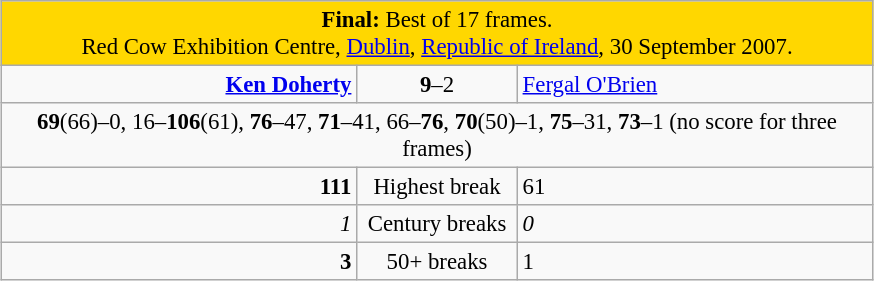<table class="wikitable" style="font-size: 95%; margin: 1em auto 1em auto;">
<tr>
<td colspan="3" align="center" bgcolor="#ffd700"><strong>Final:</strong> Best of 17 frames.<br>Red Cow Exhibition Centre, <a href='#'>Dublin</a>, <a href='#'>Republic of Ireland</a>, 30 September 2007.</td>
</tr>
<tr>
<td width="230" align="right"><strong><a href='#'>Ken Doherty</a></strong> <br></td>
<td width="100" align="center"><strong>9</strong>–2</td>
<td width="230"><a href='#'>Fergal O'Brien</a> <br></td>
</tr>
<tr>
<td colspan="3" align="center" style="font-size: 100%"><strong>69</strong>(66)–0, 16–<strong>106</strong>(61), <strong>76</strong>–47, <strong>71</strong>–41, 66–<strong>76</strong>, <strong>70</strong>(50)–1, <strong>75</strong>–31, <strong>73</strong>–1 (no score for three frames)</td>
</tr>
<tr>
<td align="right"><strong>111</strong></td>
<td align="center">Highest break</td>
<td>61</td>
</tr>
<tr>
<td align="right"><em>1</em></td>
<td align="center">Century breaks</td>
<td><em>0</em></td>
</tr>
<tr>
<td align="right"><strong>3</strong></td>
<td align="center">50+ breaks</td>
<td>1</td>
</tr>
</table>
